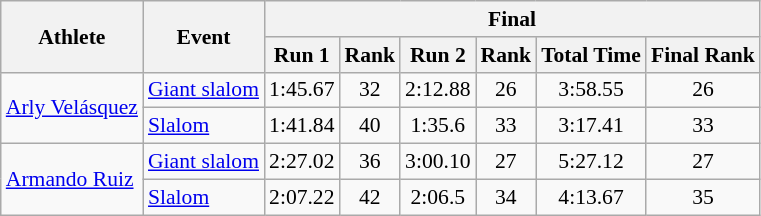<table class="wikitable" style="font-size:90%">
<tr>
<th rowspan="2">Athlete</th>
<th rowspan="2">Event</th>
<th colspan="6">Final</th>
</tr>
<tr>
<th>Run 1</th>
<th>Rank</th>
<th>Run 2</th>
<th>Rank</th>
<th>Total Time</th>
<th>Final Rank</th>
</tr>
<tr>
<td rowspan=2><a href='#'>Arly Velásquez</a></td>
<td><a href='#'>Giant slalom</a></td>
<td align="center">1:45.67</td>
<td align="center">32</td>
<td align="center">2:12.88</td>
<td align="center">26</td>
<td align="center">3:58.55</td>
<td align="center">26</td>
</tr>
<tr>
<td><a href='#'>Slalom</a></td>
<td align="center">1:41.84</td>
<td align="center">40</td>
<td align="center">1:35.6</td>
<td align="center">33</td>
<td align="center">3:17.41</td>
<td align="center">33</td>
</tr>
<tr>
<td rowspan=2><a href='#'>Armando Ruiz</a></td>
<td><a href='#'>Giant slalom</a></td>
<td align="center">2:27.02</td>
<td align="center">36</td>
<td align="center">3:00.10</td>
<td align="center">27</td>
<td align="center">5:27.12</td>
<td align="center">27</td>
</tr>
<tr>
<td><a href='#'>Slalom</a></td>
<td align="center">2:07.22</td>
<td align="center">42</td>
<td align="center">2:06.5</td>
<td align="center">34</td>
<td align="center">4:13.67</td>
<td align="center">35</td>
</tr>
</table>
